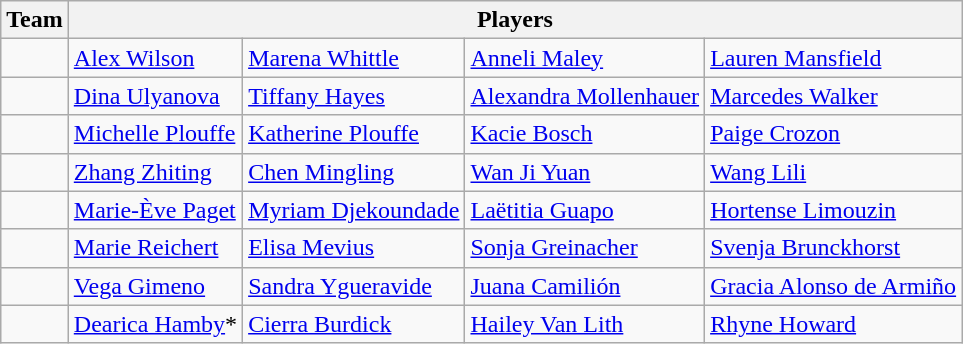<table class="wikitable sortable">
<tr>
<th>Team</th>
<th colspan=4>Players</th>
</tr>
<tr>
<td></td>
<td><a href='#'>Alex Wilson</a></td>
<td><a href='#'>Marena Whittle</a></td>
<td><a href='#'>Anneli Maley</a></td>
<td><a href='#'>Lauren Mansfield</a></td>
</tr>
<tr>
<td></td>
<td><a href='#'>Dina Ulyanova</a></td>
<td><a href='#'>Tiffany Hayes</a></td>
<td><a href='#'>Alexandra Mollenhauer</a></td>
<td><a href='#'>Marcedes Walker</a></td>
</tr>
<tr>
<td></td>
<td><a href='#'>Michelle Plouffe</a></td>
<td><a href='#'>Katherine Plouffe</a></td>
<td><a href='#'>Kacie Bosch</a></td>
<td><a href='#'>Paige Crozon</a></td>
</tr>
<tr>
<td></td>
<td><a href='#'>Zhang Zhiting</a></td>
<td><a href='#'>Chen Mingling</a></td>
<td><a href='#'>Wan Ji Yuan</a></td>
<td><a href='#'>Wang Lili</a></td>
</tr>
<tr>
<td></td>
<td><a href='#'>Marie-Ève Paget</a></td>
<td><a href='#'>Myriam Djekoundade</a></td>
<td><a href='#'>Laëtitia Guapo</a></td>
<td><a href='#'>Hortense Limouzin</a></td>
</tr>
<tr>
<td></td>
<td><a href='#'>Marie Reichert</a></td>
<td><a href='#'>Elisa Mevius</a></td>
<td><a href='#'>Sonja Greinacher</a></td>
<td><a href='#'>Svenja Brunckhorst</a></td>
</tr>
<tr>
<td></td>
<td><a href='#'>Vega Gimeno</a></td>
<td><a href='#'>Sandra Ygueravide</a></td>
<td><a href='#'>Juana Camilión</a></td>
<td><a href='#'>Gracia Alonso de Armiño</a></td>
</tr>
<tr>
<td></td>
<td><a href='#'>Dearica Hamby</a>*</td>
<td><a href='#'>Cierra Burdick</a></td>
<td><a href='#'>Hailey Van Lith</a></td>
<td><a href='#'>Rhyne Howard</a></td>
</tr>
</table>
